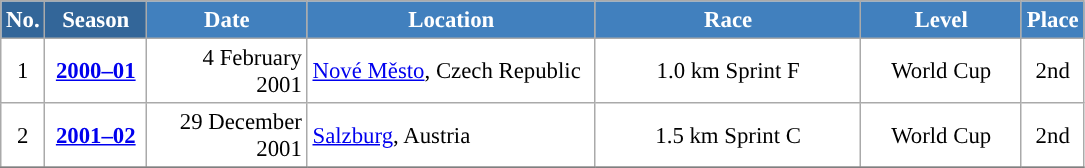<table class="wikitable sortable" style="font-size:95%; text-align:center; border:grey solid 1px; border-collapse:collapse; background:#ffffff;">
<tr style="background:#efefef;">
<th style="background-color:#369; color:white;">No.</th>
<th style="background-color:#369; color:white;">Season</th>
<th style="background-color:#4180be; color:white; width:100px;">Date</th>
<th style="background-color:#4180be; color:white; width:185px;">Location</th>
<th style="background-color:#4180be; color:white; width:170px;">Race</th>
<th style="background-color:#4180be; color:white; width:100px;">Level</th>
<th style="background-color:#4180be; color:white;">Place</th>
</tr>
<tr>
<td align=center>1</td>
<td rowspan=1 align=center><strong> <a href='#'>2000–01</a> </strong></td>
<td align=right>4 February 2001</td>
<td align=left> <a href='#'>Nové Město</a>, Czech Republic</td>
<td>1.0 km Sprint F</td>
<td>World Cup</td>
<td>2nd</td>
</tr>
<tr>
<td align=center>2</td>
<td rowspan=1 align=center><strong> <a href='#'>2001–02</a> </strong></td>
<td align=right>29 December 2001</td>
<td align=left> <a href='#'>Salzburg</a>, Austria</td>
<td>1.5 km Sprint C</td>
<td>World Cup</td>
<td>2nd</td>
</tr>
<tr>
</tr>
</table>
